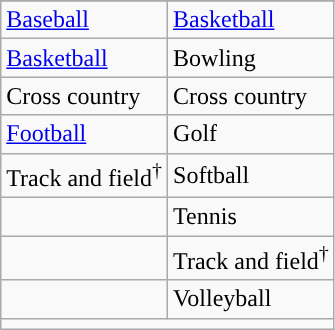<table class="wikitable" style=" ">
<tr>
</tr>
<tr>
<td><a href='#'>Baseball</a></td>
<td><a href='#'>Basketball</a></td>
</tr>
<tr>
<td><a href='#'>Basketball</a></td>
<td>Bowling</td>
</tr>
<tr>
<td>Cross country</td>
<td>Cross country</td>
</tr>
<tr>
<td><a href='#'>Football</a></td>
<td>Golf</td>
</tr>
<tr>
<td>Track and field<sup>†</sup></td>
<td>Softball</td>
</tr>
<tr>
<td></td>
<td>Tennis</td>
</tr>
<tr>
<td></td>
<td>Track and field<sup>†</sup></td>
</tr>
<tr>
<td></td>
<td>Volleyball</td>
</tr>
<tr>
<td colspan="2"></td>
</tr>
</table>
